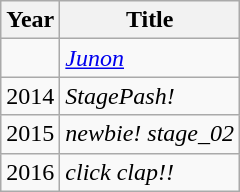<table class="wikitable">
<tr>
<th>Year</th>
<th>Title</th>
</tr>
<tr>
<td></td>
<td><em><a href='#'>Junon</a></em></td>
</tr>
<tr>
<td>2014</td>
<td><em>StagePash!</em></td>
</tr>
<tr>
<td>2015</td>
<td><em>newbie! stage_02</em></td>
</tr>
<tr>
<td>2016</td>
<td><em>click clap!!</em></td>
</tr>
</table>
